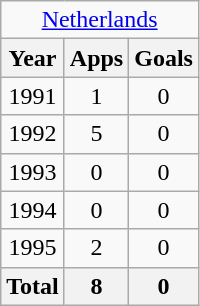<table class="wikitable" style="text-align:center">
<tr>
<td colspan=3><a href='#'>Netherlands</a></td>
</tr>
<tr>
<th>Year</th>
<th>Apps</th>
<th>Goals</th>
</tr>
<tr>
<td>1991</td>
<td>1</td>
<td>0</td>
</tr>
<tr>
<td>1992</td>
<td>5</td>
<td>0</td>
</tr>
<tr>
<td>1993</td>
<td>0</td>
<td>0</td>
</tr>
<tr>
<td>1994</td>
<td>0</td>
<td>0</td>
</tr>
<tr>
<td>1995</td>
<td>2</td>
<td>0</td>
</tr>
<tr>
<th>Total</th>
<th>8</th>
<th>0</th>
</tr>
</table>
